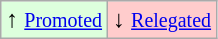<table class="wikitable" align="center">
<tr>
<td style="background:#ddffdd">↑ <small><a href='#'>Promoted</a></small></td>
<td style="background:#ffcccc">↓ <small><a href='#'>Relegated</a></small></td>
</tr>
</table>
